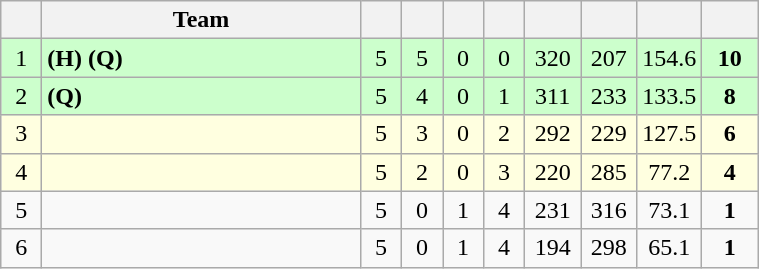<table class=wikitable style=text-align:center>
<tr>
<th width=20 abbr=Position></th>
<th width=205>Team</th>
<th width=20 abbr=Played></th>
<th width=20 abbr=Won></th>
<th width=20 abbr=Drawn></th>
<th width=20 abbr=Lost></th>
<th width=30 abbr=Goal for></th>
<th width=30 abbr=Goal against></th>
<th width=30 abbr=Percentage></th>
<th width=30 abbr=Points></th>
</tr>
<tr bgcolor=#CCFFCC>
<td>1</td>
<td align=left> <strong>(H)</strong> <strong>(Q)</strong></td>
<td>5</td>
<td>5</td>
<td>0</td>
<td>0</td>
<td>320</td>
<td>207</td>
<td>154.6</td>
<td><strong>10</strong></td>
</tr>
<tr bgcolor=#CCFFCC>
<td>2</td>
<td align=left> <strong>(Q)</strong></td>
<td>5</td>
<td>4</td>
<td>0</td>
<td>1</td>
<td>311</td>
<td>233</td>
<td>133.5</td>
<td><strong>8</strong></td>
</tr>
<tr bgcolor=lightyellow>
<td>3</td>
<td align=left></td>
<td>5</td>
<td>3</td>
<td>0</td>
<td>2</td>
<td>292</td>
<td>229</td>
<td>127.5</td>
<td><strong>6</strong></td>
</tr>
<tr bgcolor=lightyellow>
<td>4</td>
<td align=left></td>
<td>5</td>
<td>2</td>
<td>0</td>
<td>3</td>
<td>220</td>
<td>285</td>
<td>77.2</td>
<td><strong>4</strong></td>
</tr>
<tr>
<td>5</td>
<td align=left></td>
<td>5</td>
<td>0</td>
<td>1</td>
<td>4</td>
<td>231</td>
<td>316</td>
<td>73.1</td>
<td><strong>1</strong></td>
</tr>
<tr>
<td>6</td>
<td align=left></td>
<td>5</td>
<td>0</td>
<td>1</td>
<td>4</td>
<td>194</td>
<td>298</td>
<td>65.1</td>
<td><strong>1</strong></td>
</tr>
</table>
